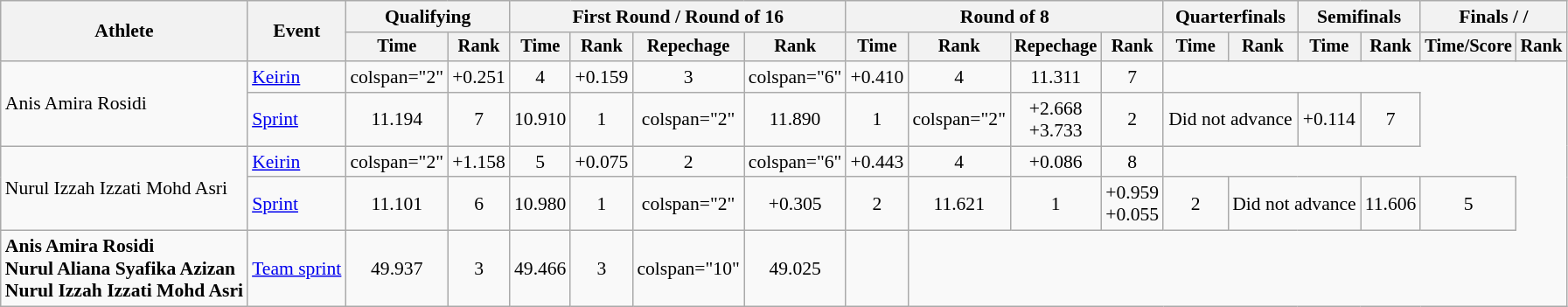<table class="wikitable" style="font-size:90%;text-align:center">
<tr>
<th rowspan="2">Athlete</th>
<th rowspan="2">Event</th>
<th colspan="2">Qualifying</th>
<th colspan="4">First Round / Round of 16</th>
<th colspan="4">Round of 8</th>
<th colspan="2">Quarterfinals</th>
<th colspan="2">Semifinals</th>
<th colspan="2">Finals /  / </th>
</tr>
<tr style=font-size:95%>
<th>Time</th>
<th>Rank</th>
<th>Time</th>
<th>Rank</th>
<th>Repechage</th>
<th>Rank</th>
<th>Time</th>
<th>Rank</th>
<th>Repechage</th>
<th>Rank</th>
<th>Time</th>
<th>Rank</th>
<th>Time</th>
<th>Rank</th>
<th>Time/Score</th>
<th>Rank</th>
</tr>
<tr>
<td align="left" rowspan="2">Anis Amira Rosidi</td>
<td align="left"><a href='#'>Keirin</a></td>
<td>colspan="2" </td>
<td>+0.251</td>
<td>4 <strong></strong></td>
<td>+0.159</td>
<td>3 <strong></strong></td>
<td>colspan="6" </td>
<td>+0.410</td>
<td>4 <strong></strong></td>
<td>11.311</td>
<td>7</td>
</tr>
<tr>
<td align="left"><a href='#'>Sprint</a></td>
<td>11.194</td>
<td>7 <strong></strong></td>
<td>10.910</td>
<td>1 <strong></strong></td>
<td>colspan="2" </td>
<td>11.890</td>
<td>1 <strong></strong></td>
<td>colspan="2" </td>
<td>+2.668<br>+3.733</td>
<td>2 <strong></strong></td>
<td colspan="2">Did not advance</td>
<td>+0.114</td>
<td>7</td>
</tr>
<tr>
<td align="left" rowspan="2">Nurul Izzah Izzati Mohd Asri</td>
<td align="left"><a href='#'>Keirin</a></td>
<td>colspan="2" </td>
<td>+1.158</td>
<td>5 <strong></strong></td>
<td>+0.075</td>
<td>2 <strong></strong></td>
<td>colspan="6" </td>
<td>+0.443</td>
<td>4 <strong></strong></td>
<td>+0.086</td>
<td>8</td>
</tr>
<tr>
<td align="left"><a href='#'>Sprint</a></td>
<td>11.101</td>
<td>6 <strong></strong></td>
<td>10.980</td>
<td>1 <strong></strong></td>
<td>colspan="2" </td>
<td>+0.305</td>
<td>2 <strong></strong></td>
<td>11.621</td>
<td>1 <strong></strong></td>
<td>+0.959<br>+0.055</td>
<td>2 <strong></strong></td>
<td colspan="2">Did not advance</td>
<td>11.606</td>
<td>5</td>
</tr>
<tr>
<td align="left"><strong>Anis Amira Rosidi<br>Nurul Aliana Syafika Azizan<br>Nurul Izzah Izzati Mohd Asri</strong></td>
<td align="left"><a href='#'>Team sprint</a></td>
<td>49.937</td>
<td>3 <strong></strong></td>
<td>49.466</td>
<td>3 <strong></strong></td>
<td>colspan="10" </td>
<td>49.025</td>
<td></td>
</tr>
</table>
